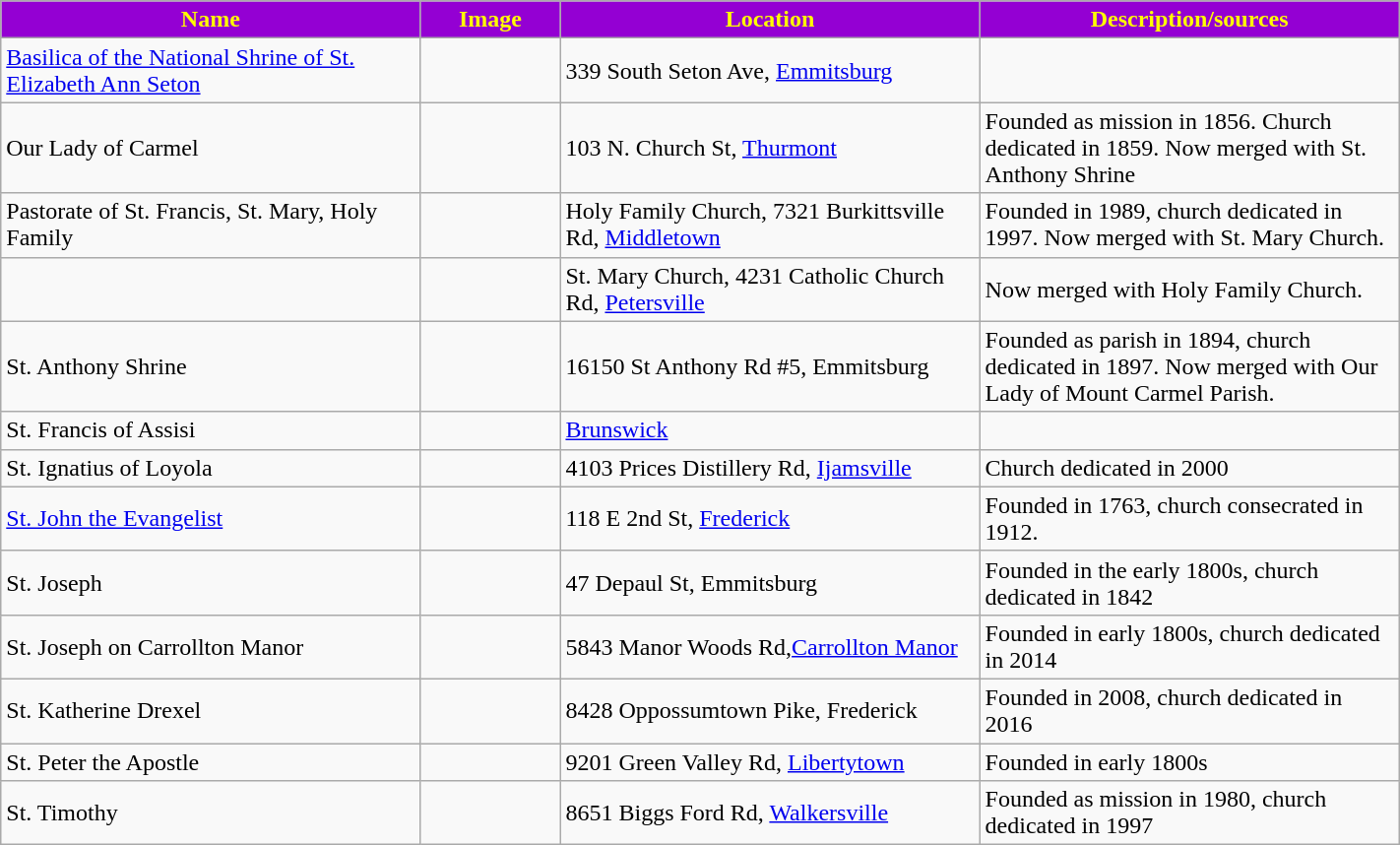<table class="wikitable sortable" style="width:75%">
<tr>
<th style="background:darkviolet; color:yellow;" width="30%"><strong>Name</strong></th>
<th style="background:darkviolet; color:yellow;" width="10%"><strong>Image</strong></th>
<th style="background:darkviolet; color:yellow;" width="30%"><strong>Location</strong></th>
<th style="background:darkviolet; color:yellow;" width="30%"><strong>Description/sources</strong></th>
</tr>
<tr>
<td><a href='#'>Basilica of the National Shrine of St. Elizabeth Ann Seton</a></td>
<td></td>
<td>339 South Seton Ave,  <a href='#'>Emmitsburg</a></td>
<td></td>
</tr>
<tr>
<td>Our Lady of Carmel</td>
<td></td>
<td>103 N. Church St, <a href='#'>Thurmont</a></td>
<td>Founded as mission in 1856. Church dedicated in 1859. Now merged with St. Anthony Shrine</td>
</tr>
<tr>
<td>Pastorate of St. Francis, St. Mary, Holy Family</td>
<td></td>
<td>Holy Family Church, 7321 Burkittsville Rd, <a href='#'>Middletown</a></td>
<td>Founded in 1989, church dedicated in 1997. Now merged with St. Mary Church.</td>
</tr>
<tr>
<td></td>
<td></td>
<td>St. Mary Church, 4231 Catholic Church Rd, <a href='#'>Petersville</a></td>
<td>Now merged with Holy Family Church.</td>
</tr>
<tr>
<td>St. Anthony Shrine</td>
<td></td>
<td>16150 St Anthony Rd #5, Emmitsburg</td>
<td>Founded as parish in 1894, church dedicated in 1897. Now merged with Our Lady of Mount Carmel Parish.</td>
</tr>
<tr>
<td>St. Francis of Assisi</td>
<td></td>
<td><a href='#'>Brunswick</a></td>
<td></td>
</tr>
<tr>
<td>St. Ignatius of Loyola</td>
<td></td>
<td>4103 Prices Distillery Rd, <a href='#'>Ijamsville</a></td>
<td>Church dedicated in 2000</td>
</tr>
<tr>
<td><a href='#'>St. John the Evangelist</a></td>
<td></td>
<td>118 E 2nd St, <a href='#'>Frederick</a></td>
<td>Founded in 1763, church consecrated in 1912.</td>
</tr>
<tr>
<td>St. Joseph</td>
<td></td>
<td>47 Depaul St, Emmitsburg</td>
<td>Founded in the early 1800s, church dedicated in 1842</td>
</tr>
<tr>
<td>St. Joseph on Carrollton Manor</td>
<td></td>
<td>5843 Manor Woods Rd,<a href='#'>Carrollton Manor</a></td>
<td>Founded in early 1800s, church dedicated in 2014</td>
</tr>
<tr>
<td>St. Katherine Drexel</td>
<td></td>
<td>8428 Oppossumtown Pike, Frederick</td>
<td>Founded in 2008, church dedicated in 2016</td>
</tr>
<tr>
<td>St. Peter the Apostle</td>
<td></td>
<td>9201 Green Valley Rd, <a href='#'>Libertytown</a></td>
<td>Founded in early 1800s </td>
</tr>
<tr>
<td>St. Timothy</td>
<td></td>
<td>8651 Biggs Ford Rd, <a href='#'>Walkersville</a></td>
<td>Founded as mission in 1980, church dedicated in 1997</td>
</tr>
</table>
